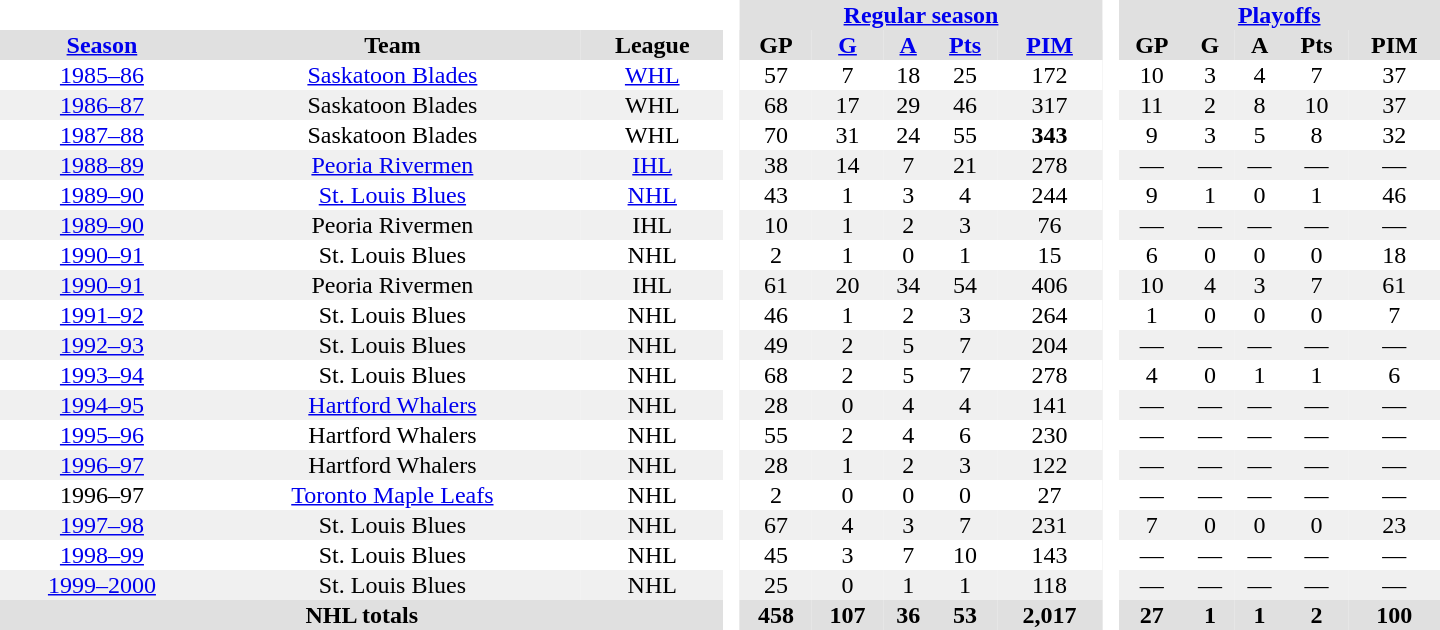<table border="0" cellpadding="1" cellspacing="0" style="text-align:center; width:60em">
<tr bgcolor="#e0e0e0">
<th colspan="3" bgcolor="#ffffff"> </th>
<th rowspan="99" bgcolor="#ffffff"> </th>
<th colspan="5"><a href='#'>Regular season</a></th>
<th rowspan="99" bgcolor="#ffffff"> </th>
<th colspan="5"><a href='#'>Playoffs</a></th>
</tr>
<tr bgcolor="#e0e0e0">
<th><a href='#'>Season</a></th>
<th>Team</th>
<th>League</th>
<th>GP</th>
<th><a href='#'>G</a></th>
<th><a href='#'>A</a></th>
<th><a href='#'>Pts</a></th>
<th><a href='#'>PIM</a></th>
<th>GP</th>
<th>G</th>
<th>A</th>
<th>Pts</th>
<th>PIM</th>
</tr>
<tr>
<td><a href='#'>1985–86</a></td>
<td><a href='#'>Saskatoon Blades</a></td>
<td><a href='#'>WHL</a></td>
<td>57</td>
<td>7</td>
<td>18</td>
<td>25</td>
<td>172</td>
<td>10</td>
<td>3</td>
<td>4</td>
<td>7</td>
<td>37</td>
</tr>
<tr bgcolor="#f0f0f0">
<td><a href='#'>1986–87</a></td>
<td>Saskatoon Blades</td>
<td>WHL</td>
<td>68</td>
<td>17</td>
<td>29</td>
<td>46</td>
<td>317</td>
<td>11</td>
<td>2</td>
<td>8</td>
<td>10</td>
<td>37</td>
</tr>
<tr>
<td><a href='#'>1987–88</a></td>
<td>Saskatoon Blades</td>
<td>WHL</td>
<td>70</td>
<td>31</td>
<td>24</td>
<td>55</td>
<td><strong>343</strong></td>
<td>9</td>
<td>3</td>
<td>5</td>
<td>8</td>
<td>32</td>
</tr>
<tr bgcolor="#f0f0f0">
<td><a href='#'>1988–89</a></td>
<td><a href='#'>Peoria Rivermen</a></td>
<td><a href='#'>IHL</a></td>
<td>38</td>
<td>14</td>
<td>7</td>
<td>21</td>
<td>278</td>
<td>—</td>
<td>—</td>
<td>—</td>
<td>—</td>
<td>—</td>
</tr>
<tr>
<td><a href='#'>1989–90</a></td>
<td><a href='#'>St. Louis Blues</a></td>
<td><a href='#'>NHL</a></td>
<td>43</td>
<td>1</td>
<td>3</td>
<td>4</td>
<td>244</td>
<td>9</td>
<td>1</td>
<td>0</td>
<td>1</td>
<td>46</td>
</tr>
<tr bgcolor="#f0f0f0">
<td><a href='#'>1989–90</a></td>
<td>Peoria Rivermen</td>
<td>IHL</td>
<td>10</td>
<td>1</td>
<td>2</td>
<td>3</td>
<td>76</td>
<td>—</td>
<td>—</td>
<td>—</td>
<td>—</td>
<td>—</td>
</tr>
<tr>
<td><a href='#'>1990–91</a></td>
<td>St. Louis Blues</td>
<td>NHL</td>
<td>2</td>
<td>1</td>
<td>0</td>
<td>1</td>
<td>15</td>
<td>6</td>
<td>0</td>
<td>0</td>
<td>0</td>
<td>18</td>
</tr>
<tr bgcolor="#f0f0f0">
<td><a href='#'>1990–91</a></td>
<td>Peoria Rivermen</td>
<td>IHL</td>
<td>61</td>
<td>20</td>
<td>34</td>
<td>54</td>
<td>406</td>
<td>10</td>
<td>4</td>
<td>3</td>
<td>7</td>
<td>61</td>
</tr>
<tr>
<td><a href='#'>1991–92</a></td>
<td>St. Louis Blues</td>
<td>NHL</td>
<td>46</td>
<td>1</td>
<td>2</td>
<td>3</td>
<td>264</td>
<td>1</td>
<td>0</td>
<td>0</td>
<td>0</td>
<td>7</td>
</tr>
<tr bgcolor="#f0f0f0">
<td><a href='#'>1992–93</a></td>
<td>St. Louis Blues</td>
<td>NHL</td>
<td>49</td>
<td>2</td>
<td>5</td>
<td>7</td>
<td>204</td>
<td>—</td>
<td>—</td>
<td>—</td>
<td>—</td>
<td>—</td>
</tr>
<tr>
<td><a href='#'>1993–94</a></td>
<td>St. Louis Blues</td>
<td>NHL</td>
<td>68</td>
<td>2</td>
<td>5</td>
<td>7</td>
<td>278</td>
<td>4</td>
<td>0</td>
<td>1</td>
<td>1</td>
<td>6</td>
</tr>
<tr bgcolor="#f0f0f0">
<td><a href='#'>1994–95</a></td>
<td><a href='#'>Hartford Whalers</a></td>
<td>NHL</td>
<td>28</td>
<td>0</td>
<td>4</td>
<td>4</td>
<td>141</td>
<td>—</td>
<td>—</td>
<td>—</td>
<td>—</td>
<td>—</td>
</tr>
<tr>
<td><a href='#'>1995–96</a></td>
<td>Hartford Whalers</td>
<td>NHL</td>
<td>55</td>
<td>2</td>
<td>4</td>
<td>6</td>
<td>230</td>
<td>—</td>
<td>—</td>
<td>—</td>
<td>—</td>
<td>—</td>
</tr>
<tr bgcolor="#f0f0f0">
<td><a href='#'>1996–97</a></td>
<td>Hartford Whalers</td>
<td>NHL</td>
<td>28</td>
<td>1</td>
<td>2</td>
<td>3</td>
<td>122</td>
<td>—</td>
<td>—</td>
<td>—</td>
<td>—</td>
<td>—</td>
</tr>
<tr>
<td>1996–97</td>
<td><a href='#'>Toronto Maple Leafs</a></td>
<td>NHL</td>
<td>2</td>
<td>0</td>
<td>0</td>
<td>0</td>
<td>27</td>
<td>—</td>
<td>—</td>
<td>—</td>
<td>—</td>
<td>—</td>
</tr>
<tr bgcolor="#f0f0f0">
<td><a href='#'>1997–98</a></td>
<td>St. Louis Blues</td>
<td>NHL</td>
<td>67</td>
<td>4</td>
<td>3</td>
<td>7</td>
<td>231</td>
<td>7</td>
<td>0</td>
<td>0</td>
<td>0</td>
<td>23</td>
</tr>
<tr>
<td><a href='#'>1998–99</a></td>
<td>St. Louis Blues</td>
<td>NHL</td>
<td>45</td>
<td>3</td>
<td>7</td>
<td>10</td>
<td>143</td>
<td>—</td>
<td>—</td>
<td>—</td>
<td>—</td>
<td>—</td>
</tr>
<tr bgcolor="#f0f0f0">
<td><a href='#'>1999–2000</a></td>
<td>St. Louis Blues</td>
<td>NHL</td>
<td>25</td>
<td>0</td>
<td>1</td>
<td>1</td>
<td>118</td>
<td>—</td>
<td>—</td>
<td>—</td>
<td>—</td>
<td>—</td>
</tr>
<tr bgcolor="#e0e0e0">
<th colspan="3">NHL totals</th>
<th>458</th>
<th>107</th>
<th>36</th>
<th>53</th>
<th>2,017</th>
<th>27</th>
<th>1</th>
<th>1</th>
<th>2</th>
<th>100</th>
</tr>
</table>
